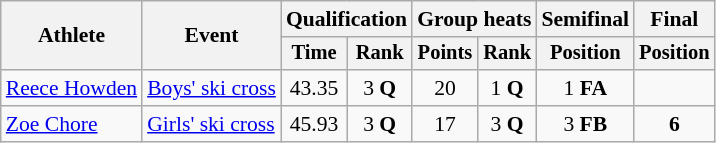<table class="wikitable" style="font-size:90%">
<tr>
<th rowspan="2">Athlete</th>
<th rowspan="2">Event</th>
<th colspan=2>Qualification</th>
<th colspan=2>Group heats</th>
<th>Semifinal</th>
<th>Final</th>
</tr>
<tr style="font-size:95%">
<th>Time</th>
<th>Rank</th>
<th>Points</th>
<th>Rank</th>
<th>Position</th>
<th>Position</th>
</tr>
<tr align=center>
<td align=left><a href='#'>Reece Howden</a></td>
<td align=left><a href='#'>Boys' ski cross</a></td>
<td>43.35</td>
<td>3 <strong>Q</strong></td>
<td>20</td>
<td>1 <strong>Q</strong></td>
<td>1 <strong>FA</strong></td>
<td></td>
</tr>
<tr align=center>
<td align=left><a href='#'>Zoe Chore</a></td>
<td align=left><a href='#'>Girls' ski cross</a></td>
<td>45.93</td>
<td>3 <strong>Q</strong></td>
<td>17</td>
<td>3 <strong>Q</strong></td>
<td>3 <strong>FB</strong></td>
<td><strong>6</strong></td>
</tr>
</table>
